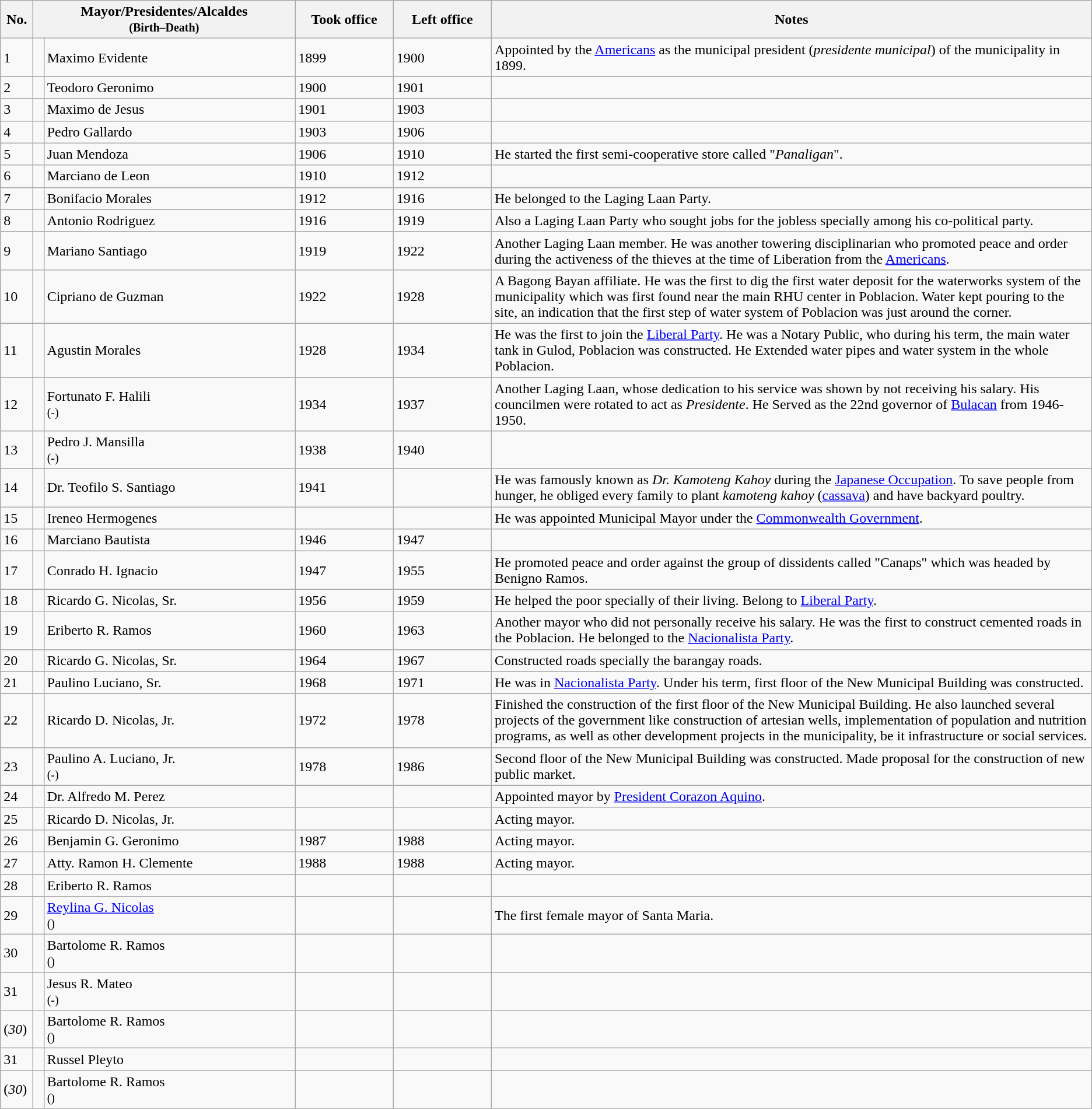<table class="wikitable" style="text-align:center: ">
<tr>
<th width="3%">No.</th>
<th colspan=2>Mayor/Presidentes/Alcaldes<br><small>(Birth–Death)</small></th>
<th width="9%" align="center">Took office</th>
<th width="9%">Left office</th>
<th width="55%">Notes</th>
</tr>
<tr>
<td>1</td>
<td></td>
<td>Maximo Evidente</td>
<td>1899</td>
<td>1900</td>
<td>Appointed by the <a href='#'>Americans</a> as the municipal president (<em>presidente municipal</em>) of the municipality in 1899.</td>
</tr>
<tr>
<td>2</td>
<td></td>
<td>Teodoro Geronimo</td>
<td>1900</td>
<td>1901</td>
<td></td>
</tr>
<tr>
<td>3</td>
<td></td>
<td>Maximo de Jesus</td>
<td>1901</td>
<td>1903</td>
<td></td>
</tr>
<tr>
<td>4</td>
<td></td>
<td>Pedro Gallardo</td>
<td>1903</td>
<td>1906</td>
<td></td>
</tr>
<tr>
<td>5</td>
<td></td>
<td>Juan Mendoza</td>
<td>1906</td>
<td>1910</td>
<td>He started the first semi-cooperative store called "<em>Panaligan</em>".</td>
</tr>
<tr>
<td>6</td>
<td></td>
<td>Marciano de Leon</td>
<td>1910</td>
<td>1912</td>
<td></td>
</tr>
<tr>
<td>7</td>
<td></td>
<td>Bonifacio Morales</td>
<td>1912</td>
<td>1916</td>
<td>He belonged to the Laging Laan Party.</td>
</tr>
<tr>
<td>8</td>
<td></td>
<td>Antonio Rodriguez</td>
<td>1916</td>
<td>1919</td>
<td>Also a Laging Laan Party who sought jobs for the jobless specially among his co-political party.</td>
</tr>
<tr>
<td>9</td>
<td></td>
<td>Mariano Santiago</td>
<td>1919</td>
<td>1922</td>
<td>Another Laging Laan member. He was another towering disciplinarian who promoted peace and order during the activeness of the thieves at the time of Liberation from the <a href='#'>Americans</a>.</td>
</tr>
<tr>
<td>10</td>
<td></td>
<td>Cipriano de Guzman</td>
<td>1922</td>
<td>1928</td>
<td>A Bagong Bayan affiliate. He was the first to dig the first water deposit for the waterworks system of the municipality which was first found near the main RHU center in Poblacion. Water kept pouring to the site, an indication that the first step of water system of Poblacion was just around the corner.</td>
</tr>
<tr>
<td>11</td>
<td></td>
<td>Agustin Morales</td>
<td>1928</td>
<td>1934</td>
<td>He was the first to join the <a href='#'>Liberal Party</a>. He was a Notary Public, who during his term, the main water tank in Gulod, Poblacion was constructed. He Extended water pipes and water system in the whole Poblacion.</td>
</tr>
<tr>
<td>12</td>
<td></td>
<td>Fortunato F. Halili<br><small>(-)</small></td>
<td>1934</td>
<td>1937</td>
<td>Another Laging Laan, whose dedication to his service was shown by not receiving his salary. His councilmen were rotated to act as <em>Presidente</em>. He Served as the 22nd governor of <a href='#'>Bulacan</a> from 1946-1950.</td>
</tr>
<tr>
<td>13</td>
<td></td>
<td>Pedro J. Mansilla<br><small>(-)</small></td>
<td>1938</td>
<td>1940</td>
<td></td>
</tr>
<tr>
<td>14</td>
<td></td>
<td>Dr. Teofilo S. Santiago</td>
<td>1941</td>
<td></td>
<td>He was famously known as <em>Dr. Kamoteng Kahoy</em> during the <a href='#'>Japanese Occupation</a>. To save people from hunger, he obliged every family to plant <em>kamoteng kahoy</em> (<a href='#'>cassava</a>) and have backyard poultry.</td>
</tr>
<tr>
<td>15</td>
<td></td>
<td>Ireneo Hermogenes</td>
<td></td>
<td></td>
<td>He was appointed Municipal Mayor under the <a href='#'>Commonwealth Government</a>.</td>
</tr>
<tr>
<td>16</td>
<td></td>
<td>Marciano Bautista</td>
<td>1946</td>
<td>1947</td>
<td></td>
</tr>
<tr>
<td>17</td>
<td></td>
<td>Conrado H. Ignacio</td>
<td>1947</td>
<td>1955</td>
<td>He promoted peace and order against the group of dissidents called "Canaps" which was headed by Benigno Ramos.</td>
</tr>
<tr>
<td>18</td>
<td></td>
<td>Ricardo G. Nicolas, Sr.</td>
<td>1956</td>
<td>1959</td>
<td>He helped the poor specially of their living. Belong to <a href='#'>Liberal Party</a>.</td>
</tr>
<tr>
<td>19</td>
<td></td>
<td>Eriberto R. Ramos</td>
<td>1960</td>
<td>1963</td>
<td>Another mayor who did not personally receive his salary. He was the first to construct cemented roads in the Poblacion. He belonged to the <a href='#'>Nacionalista Party</a>.</td>
</tr>
<tr>
<td>20</td>
<td></td>
<td>Ricardo G. Nicolas, Sr.</td>
<td>1964</td>
<td>1967</td>
<td>Constructed roads specially the barangay roads.</td>
</tr>
<tr>
<td>21</td>
<td></td>
<td>Paulino Luciano, Sr.</td>
<td>1968</td>
<td>1971</td>
<td>He was in <a href='#'>Nacionalista Party</a>. Under his term, first floor of the New Municipal Building was constructed.</td>
</tr>
<tr>
<td>22</td>
<td></td>
<td>Ricardo D. Nicolas, Jr.</td>
<td>1972</td>
<td>1978</td>
<td>Finished the construction of the first floor of the New Municipal Building. He also launched several projects of the government like construction of artesian wells, implementation of population and nutrition programs, as well as other development projects in the municipality, be it infrastructure or social services.</td>
</tr>
<tr>
<td>23</td>
<td></td>
<td>Paulino A. Luciano, Jr.<br><small>(-)</small></td>
<td>1978</td>
<td>1986</td>
<td>Second floor of the New Municipal Building was constructed. Made proposal for the construction of new public market.</td>
</tr>
<tr>
<td>24</td>
<td></td>
<td>Dr. Alfredo M. Perez</td>
<td></td>
<td></td>
<td>Appointed mayor by <a href='#'>President Corazon Aquino</a>.</td>
</tr>
<tr>
<td>25</td>
<td></td>
<td>Ricardo D. Nicolas, Jr.</td>
<td></td>
<td></td>
<td>Acting mayor.</td>
</tr>
<tr>
<td>26</td>
<td></td>
<td>Benjamin G. Geronimo</td>
<td>1987</td>
<td>1988</td>
<td>Acting mayor.</td>
</tr>
<tr>
<td>27</td>
<td></td>
<td>Atty. Ramon H. Clemente</td>
<td>1988</td>
<td>1988</td>
<td>Acting mayor.</td>
</tr>
<tr>
<td>28</td>
<td></td>
<td>Eriberto R. Ramos</td>
<td></td>
<td></td>
<td></td>
</tr>
<tr>
<td>29</td>
<td></td>
<td><a href='#'>Reylina G. Nicolas</a><br><small>()</small></td>
<td></td>
<td></td>
<td>The first female mayor of Santa Maria.</td>
</tr>
<tr>
<td>30</td>
<td></td>
<td>Bartolome R. Ramos<br><small>()</small></td>
<td></td>
<td></td>
<td></td>
</tr>
<tr>
<td>31</td>
<td></td>
<td>Jesus R. Mateo<br><small>(-)</small></td>
<td></td>
<td></td>
<td></td>
</tr>
<tr>
<td>(<em>30</em>)</td>
<td></td>
<td>Bartolome R. Ramos<br><small>()</small></td>
<td></td>
<td></td>
<td></td>
</tr>
<tr>
<td>31</td>
<td></td>
<td>Russel Pleyto</td>
<td></td>
<td></td>
<td></td>
</tr>
<tr>
<td>(<em>30</em>)</td>
<td></td>
<td>Bartolome R. Ramos<br><small>()</small></td>
<td></td>
<td></td>
<td></td>
</tr>
</table>
